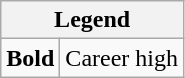<table class="wikitable mw-collapsible mw-collapsed">
<tr>
<th colspan="2">Legend</th>
</tr>
<tr>
<td><strong>Bold</strong></td>
<td>Career high</td>
</tr>
</table>
